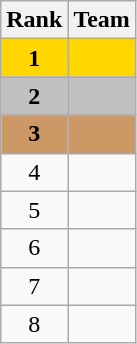<table class="wikitable" style="text-align:center">
<tr>
<th>Rank</th>
<th>Team</th>
</tr>
<tr bgcolor="gold">
<td><strong>1</strong></td>
<td align="left"></td>
</tr>
<tr bgcolor="silver">
<td><strong>2</strong></td>
<td align="left"></td>
</tr>
<tr bgcolor="#CC9966">
<td><strong>3</strong></td>
<td align="left"></td>
</tr>
<tr>
<td>4</td>
<td align="left"></td>
</tr>
<tr>
<td>5</td>
<td align="left"></td>
</tr>
<tr>
<td>6</td>
<td align="left"></td>
</tr>
<tr>
<td>7</td>
<td align="left"></td>
</tr>
<tr>
<td>8</td>
<td align="left"></td>
</tr>
</table>
